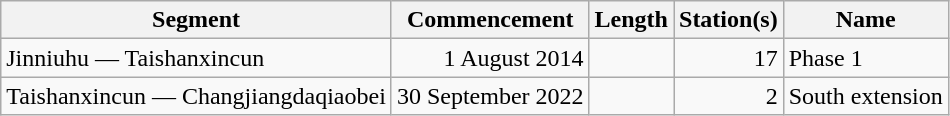<table class="wikitable" style="border-collapse: collapse; text-align: right;">
<tr>
<th>Segment</th>
<th>Commencement</th>
<th>Length</th>
<th>Station(s)</th>
<th>Name</th>
</tr>
<tr>
<td style="text-align: left;">Jinniuhu — Taishanxincun</td>
<td>1 August 2014</td>
<td></td>
<td>17</td>
<td style="text-align: left;">Phase 1</td>
</tr>
<tr>
<td style="text-align: left;">Taishanxincun — Changjiangdaqiaobei</td>
<td>30 September 2022</td>
<td></td>
<td>2</td>
<td style="text-align: left;">South extension</td>
</tr>
</table>
